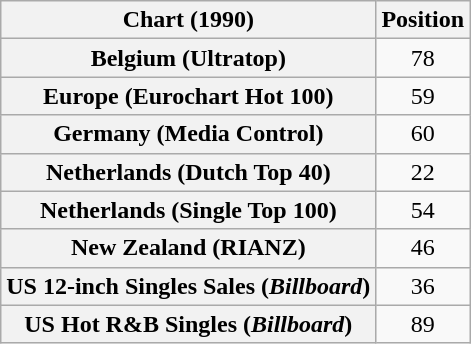<table class="wikitable sortable plainrowheaders" style="text-align:center">
<tr>
<th>Chart (1990)</th>
<th>Position</th>
</tr>
<tr>
<th scope="row">Belgium (Ultratop)</th>
<td>78</td>
</tr>
<tr>
<th scope="row">Europe (Eurochart Hot 100)</th>
<td>59</td>
</tr>
<tr>
<th scope="row">Germany (Media Control)</th>
<td>60</td>
</tr>
<tr>
<th scope="row">Netherlands (Dutch Top 40)</th>
<td>22</td>
</tr>
<tr>
<th scope="row">Netherlands (Single Top 100)</th>
<td>54</td>
</tr>
<tr>
<th scope="row">New Zealand (RIANZ)</th>
<td>46</td>
</tr>
<tr>
<th scope="row">US 12-inch Singles Sales (<em>Billboard</em>)</th>
<td>36</td>
</tr>
<tr>
<th scope="row">US Hot R&B Singles (<em>Billboard</em>)</th>
<td>89</td>
</tr>
</table>
